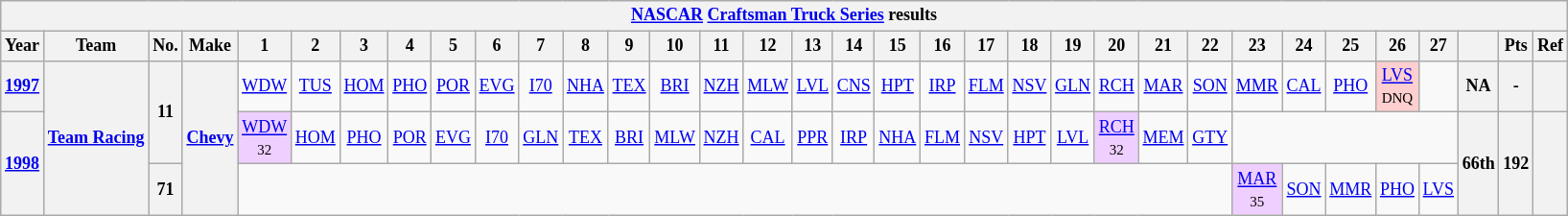<table class="wikitable" style="text-align:center; font-size:75%">
<tr>
<th colspan=45><a href='#'>NASCAR</a> <a href='#'>Craftsman Truck Series</a> results</th>
</tr>
<tr>
<th>Year</th>
<th>Team</th>
<th>No.</th>
<th>Make</th>
<th>1</th>
<th>2</th>
<th>3</th>
<th>4</th>
<th>5</th>
<th>6</th>
<th>7</th>
<th>8</th>
<th>9</th>
<th>10</th>
<th>11</th>
<th>12</th>
<th>13</th>
<th>14</th>
<th>15</th>
<th>16</th>
<th>17</th>
<th>18</th>
<th>19</th>
<th>20</th>
<th>21</th>
<th>22</th>
<th>23</th>
<th>24</th>
<th>25</th>
<th>26</th>
<th>27</th>
<th></th>
<th>Pts</th>
<th>Ref</th>
</tr>
<tr>
<th><a href='#'>1997</a></th>
<th rowspan=3><a href='#'>Team Racing</a></th>
<th rowspan=2>11</th>
<th rowspan=3><a href='#'>Chevy</a></th>
<td><a href='#'>WDW</a></td>
<td><a href='#'>TUS</a></td>
<td><a href='#'>HOM</a></td>
<td><a href='#'>PHO</a></td>
<td><a href='#'>POR</a></td>
<td><a href='#'>EVG</a></td>
<td><a href='#'>I70</a></td>
<td><a href='#'>NHA</a></td>
<td><a href='#'>TEX</a></td>
<td><a href='#'>BRI</a></td>
<td><a href='#'>NZH</a></td>
<td><a href='#'>MLW</a></td>
<td><a href='#'>LVL</a></td>
<td><a href='#'>CNS</a></td>
<td><a href='#'>HPT</a></td>
<td><a href='#'>IRP</a></td>
<td><a href='#'>FLM</a></td>
<td><a href='#'>NSV</a></td>
<td><a href='#'>GLN</a></td>
<td><a href='#'>RCH</a></td>
<td><a href='#'>MAR</a></td>
<td><a href='#'>SON</a></td>
<td><a href='#'>MMR</a></td>
<td><a href='#'>CAL</a></td>
<td><a href='#'>PHO</a></td>
<td style="background:#FFCFCF;"><a href='#'>LVS</a><br><small>DNQ</small></td>
<td></td>
<th>NA</th>
<th>-</th>
<th></th>
</tr>
<tr>
<th rowspan=2><a href='#'>1998</a></th>
<td style="background:#EFCFFF;"><a href='#'>WDW</a><br><small>32</small></td>
<td><a href='#'>HOM</a></td>
<td><a href='#'>PHO</a></td>
<td><a href='#'>POR</a></td>
<td><a href='#'>EVG</a></td>
<td><a href='#'>I70</a></td>
<td><a href='#'>GLN</a></td>
<td><a href='#'>TEX</a></td>
<td><a href='#'>BRI</a></td>
<td><a href='#'>MLW</a></td>
<td><a href='#'>NZH</a></td>
<td><a href='#'>CAL</a></td>
<td><a href='#'>PPR</a></td>
<td><a href='#'>IRP</a></td>
<td><a href='#'>NHA</a></td>
<td><a href='#'>FLM</a></td>
<td><a href='#'>NSV</a></td>
<td><a href='#'>HPT</a></td>
<td><a href='#'>LVL</a></td>
<td style="background:#EFCFFF;"><a href='#'>RCH</a><br><small>32</small></td>
<td><a href='#'>MEM</a></td>
<td><a href='#'>GTY</a></td>
<td colspan=5></td>
<th rowspan=2>66th</th>
<th rowspan=2>192</th>
<th rowspan=2></th>
</tr>
<tr>
<th>71</th>
<td colspan=22></td>
<td style="background:#EFCFFF;"><a href='#'>MAR</a><br><small>35</small></td>
<td><a href='#'>SON</a></td>
<td><a href='#'>MMR</a></td>
<td><a href='#'>PHO</a></td>
<td><a href='#'>LVS</a></td>
</tr>
</table>
